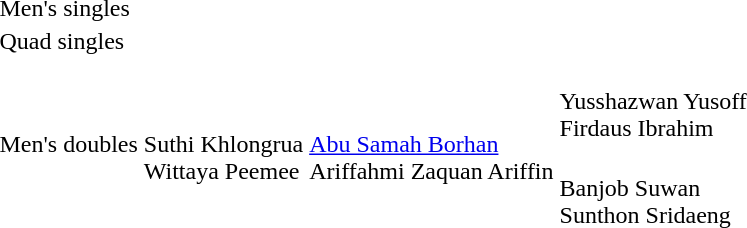<table>
<tr>
<td rowspan="2">Men's singles</td>
<td rowspan="2"></td>
<td rowspan="2"></td>
<td></td>
</tr>
<tr>
<td></td>
</tr>
<tr>
<td rowspan="2">Quad singles</td>
<td rowspan="2"></td>
<td rowspan="2"></td>
<td></td>
</tr>
<tr>
<td></td>
</tr>
<tr>
<td rowspan="2">Men's doubles</td>
<td rowspan="2"><br>Suthi Khlongrua<br>Wittaya Peemee</td>
<td rowspan="2"><br><a href='#'>Abu Samah Borhan</a><br>Ariffahmi Zaquan Ariffin</td>
<td><br>Yusshazwan Yusoff<br>Firdaus Ibrahim</td>
</tr>
<tr>
<td><br>Banjob Suwan<br>Sunthon Sridaeng</td>
</tr>
</table>
